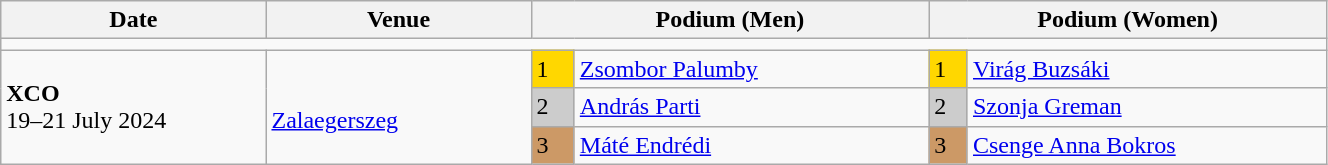<table class="wikitable" width=70%>
<tr>
<th>Date</th>
<th width=20%>Venue</th>
<th colspan=2 width=30%>Podium (Men)</th>
<th colspan=2 width=30%>Podium (Women)</th>
</tr>
<tr>
<td colspan=6></td>
</tr>
<tr>
<td rowspan=3><strong>XCO</strong> <br> 19–21 July 2024</td>
<td rowspan=3><br><a href='#'>Zalaegerszeg</a></td>
<td bgcolor=FFD700>1</td>
<td><a href='#'>Zsombor Palumby</a></td>
<td bgcolor=FFD700>1</td>
<td><a href='#'>Virág Buzsáki</a></td>
</tr>
<tr>
<td bgcolor=CCCCCC>2</td>
<td><a href='#'>András Parti</a></td>
<td bgcolor=CCCCCC>2</td>
<td><a href='#'>Szonja Greman</a></td>
</tr>
<tr>
<td bgcolor=CC9966>3</td>
<td><a href='#'>Máté Endrédi</a></td>
<td bgcolor=CC9966>3</td>
<td><a href='#'>Csenge Anna Bokros</a></td>
</tr>
</table>
